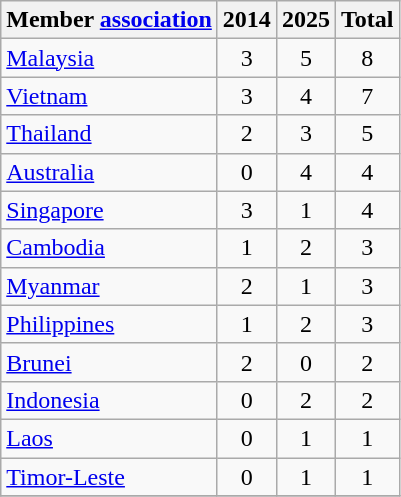<table class="wikitable sortable" style="text-align:center;">
<tr>
<th>Member <a href='#'>association</a></th>
<th>2014</th>
<th>2025</th>
<th>Total</th>
</tr>
<tr>
<td align=left> <a href='#'>Malaysia</a></td>
<td>3</td>
<td>5</td>
<td>8</td>
</tr>
<tr>
<td align=left> <a href='#'>Vietnam</a></td>
<td>3</td>
<td>4</td>
<td>7</td>
</tr>
<tr>
<td align=left> <a href='#'>Thailand</a></td>
<td>2</td>
<td>3</td>
<td>5</td>
</tr>
<tr>
<td align=left> <a href='#'>Australia</a></td>
<td>0</td>
<td>4</td>
<td>4</td>
</tr>
<tr>
<td align=left> <a href='#'>Singapore</a></td>
<td>3</td>
<td>1</td>
<td>4</td>
</tr>
<tr>
<td align=left> <a href='#'>Cambodia</a></td>
<td>1</td>
<td>2</td>
<td>3</td>
</tr>
<tr>
<td align=left> <a href='#'>Myanmar</a></td>
<td>2</td>
<td>1</td>
<td>3</td>
</tr>
<tr>
<td align=left> <a href='#'>Philippines</a></td>
<td>1</td>
<td>2</td>
<td>3</td>
</tr>
<tr>
<td align=left> <a href='#'>Brunei</a></td>
<td>2</td>
<td>0</td>
<td>2</td>
</tr>
<tr>
<td align=left> <a href='#'>Indonesia</a></td>
<td>0</td>
<td>2</td>
<td>2</td>
</tr>
<tr>
<td align=left> <a href='#'>Laos</a></td>
<td>0</td>
<td>1</td>
<td>1</td>
</tr>
<tr>
<td align=left> <a href='#'>Timor-Leste</a></td>
<td>0</td>
<td>1</td>
<td>1</td>
</tr>
<tr>
</tr>
</table>
